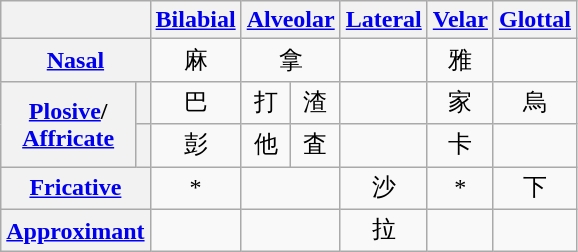<table class="wikitable" border="1" style="text-align:center">
<tr>
<th colspan="2"></th>
<th><a href='#'>Bilabial</a></th>
<th colspan="2"><a href='#'>Alveolar</a></th>
<th><a href='#'>Lateral</a></th>
<th><a href='#'>Velar</a></th>
<th><a href='#'>Glottal</a></th>
</tr>
<tr>
<th colspan="2"><a href='#'>Nasal</a></th>
<td> 麻</td>
<td colspan="2"> 拿</td>
<td></td>
<td> 雅</td>
<td></td>
</tr>
<tr>
<th rowspan="2"><a href='#'>Plosive</a>/<br><a href='#'>Affricate</a></th>
<th></th>
<td> 巴</td>
<td> 打</td>
<td> 渣</td>
<td></td>
<td> 家</td>
<td> 烏</td>
</tr>
<tr>
<th></th>
<td> 彭</td>
<td> 他</td>
<td> 査</td>
<td></td>
<td> 卡</td>
<td></td>
</tr>
<tr>
<th colspan="2"><a href='#'>Fricative</a></th>
<td>*</td>
<td colspan="2"></td>
<td> 沙</td>
<td>*</td>
<td> 下</td>
</tr>
<tr>
<th colspan=2><a href='#'>Approximant</a></th>
<td></td>
<td colspan="2"></td>
<td> 拉</td>
<td></td>
<td></td>
</tr>
</table>
